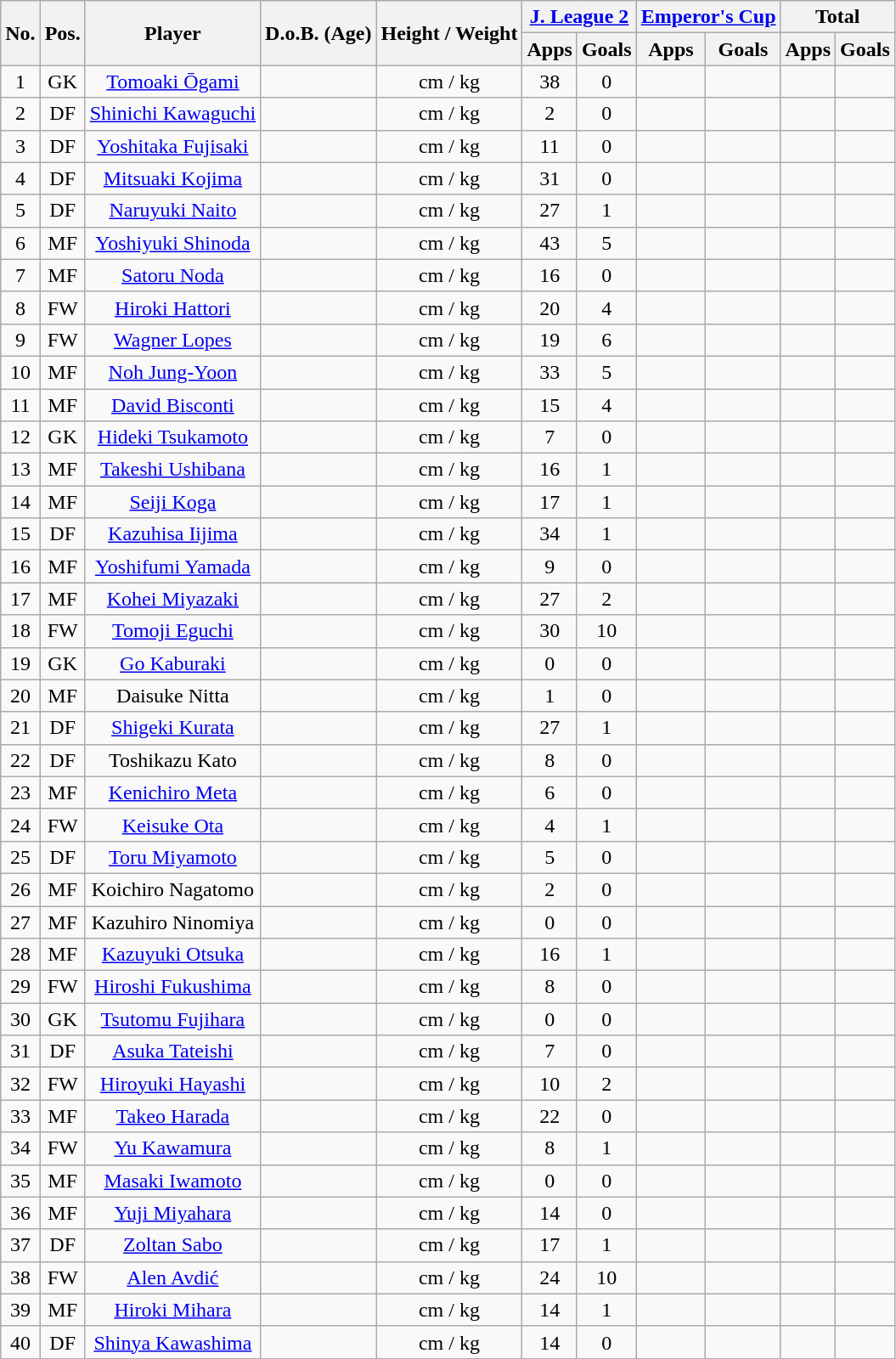<table class="wikitable" style="text-align:center;">
<tr>
<th rowspan="2">No.</th>
<th rowspan="2">Pos.</th>
<th rowspan="2">Player</th>
<th rowspan="2">D.o.B. (Age)</th>
<th rowspan="2">Height / Weight</th>
<th colspan="2"><a href='#'>J. League 2</a></th>
<th colspan="2"><a href='#'>Emperor's Cup</a></th>
<th colspan="2">Total</th>
</tr>
<tr>
<th>Apps</th>
<th>Goals</th>
<th>Apps</th>
<th>Goals</th>
<th>Apps</th>
<th>Goals</th>
</tr>
<tr>
<td>1</td>
<td>GK</td>
<td><a href='#'>Tomoaki Ōgami</a></td>
<td></td>
<td>cm / kg</td>
<td>38</td>
<td>0</td>
<td></td>
<td></td>
<td></td>
<td></td>
</tr>
<tr>
<td>2</td>
<td>DF</td>
<td><a href='#'>Shinichi Kawaguchi</a></td>
<td></td>
<td>cm / kg</td>
<td>2</td>
<td>0</td>
<td></td>
<td></td>
<td></td>
<td></td>
</tr>
<tr>
<td>3</td>
<td>DF</td>
<td><a href='#'>Yoshitaka Fujisaki</a></td>
<td></td>
<td>cm / kg</td>
<td>11</td>
<td>0</td>
<td></td>
<td></td>
<td></td>
<td></td>
</tr>
<tr>
<td>4</td>
<td>DF</td>
<td><a href='#'>Mitsuaki Kojima</a></td>
<td></td>
<td>cm / kg</td>
<td>31</td>
<td>0</td>
<td></td>
<td></td>
<td></td>
<td></td>
</tr>
<tr>
<td>5</td>
<td>DF</td>
<td><a href='#'>Naruyuki Naito</a></td>
<td></td>
<td>cm / kg</td>
<td>27</td>
<td>1</td>
<td></td>
<td></td>
<td></td>
<td></td>
</tr>
<tr>
<td>6</td>
<td>MF</td>
<td><a href='#'>Yoshiyuki Shinoda</a></td>
<td></td>
<td>cm / kg</td>
<td>43</td>
<td>5</td>
<td></td>
<td></td>
<td></td>
<td></td>
</tr>
<tr>
<td>7</td>
<td>MF</td>
<td><a href='#'>Satoru Noda</a></td>
<td></td>
<td>cm / kg</td>
<td>16</td>
<td>0</td>
<td></td>
<td></td>
<td></td>
<td></td>
</tr>
<tr>
<td>8</td>
<td>FW</td>
<td><a href='#'>Hiroki Hattori</a></td>
<td></td>
<td>cm / kg</td>
<td>20</td>
<td>4</td>
<td></td>
<td></td>
<td></td>
<td></td>
</tr>
<tr>
<td>9</td>
<td>FW</td>
<td><a href='#'>Wagner Lopes</a></td>
<td></td>
<td>cm / kg</td>
<td>19</td>
<td>6</td>
<td></td>
<td></td>
<td></td>
<td></td>
</tr>
<tr>
<td>10</td>
<td>MF</td>
<td><a href='#'>Noh Jung-Yoon</a></td>
<td></td>
<td>cm / kg</td>
<td>33</td>
<td>5</td>
<td></td>
<td></td>
<td></td>
<td></td>
</tr>
<tr>
<td>11</td>
<td>MF</td>
<td><a href='#'>David Bisconti</a></td>
<td></td>
<td>cm / kg</td>
<td>15</td>
<td>4</td>
<td></td>
<td></td>
<td></td>
<td></td>
</tr>
<tr>
<td>12</td>
<td>GK</td>
<td><a href='#'>Hideki Tsukamoto</a></td>
<td></td>
<td>cm / kg</td>
<td>7</td>
<td>0</td>
<td></td>
<td></td>
<td></td>
<td></td>
</tr>
<tr>
<td>13</td>
<td>MF</td>
<td><a href='#'>Takeshi Ushibana</a></td>
<td></td>
<td>cm / kg</td>
<td>16</td>
<td>1</td>
<td></td>
<td></td>
<td></td>
<td></td>
</tr>
<tr>
<td>14</td>
<td>MF</td>
<td><a href='#'>Seiji Koga</a></td>
<td></td>
<td>cm / kg</td>
<td>17</td>
<td>1</td>
<td></td>
<td></td>
<td></td>
<td></td>
</tr>
<tr>
<td>15</td>
<td>DF</td>
<td><a href='#'>Kazuhisa Iijima</a></td>
<td></td>
<td>cm / kg</td>
<td>34</td>
<td>1</td>
<td></td>
<td></td>
<td></td>
<td></td>
</tr>
<tr>
<td>16</td>
<td>MF</td>
<td><a href='#'>Yoshifumi Yamada</a></td>
<td></td>
<td>cm / kg</td>
<td>9</td>
<td>0</td>
<td></td>
<td></td>
<td></td>
<td></td>
</tr>
<tr>
<td>17</td>
<td>MF</td>
<td><a href='#'>Kohei Miyazaki</a></td>
<td></td>
<td>cm / kg</td>
<td>27</td>
<td>2</td>
<td></td>
<td></td>
<td></td>
<td></td>
</tr>
<tr>
<td>18</td>
<td>FW</td>
<td><a href='#'>Tomoji Eguchi</a></td>
<td></td>
<td>cm / kg</td>
<td>30</td>
<td>10</td>
<td></td>
<td></td>
<td></td>
<td></td>
</tr>
<tr>
<td>19</td>
<td>GK</td>
<td><a href='#'>Go Kaburaki</a></td>
<td></td>
<td>cm / kg</td>
<td>0</td>
<td>0</td>
<td></td>
<td></td>
<td></td>
<td></td>
</tr>
<tr>
<td>20</td>
<td>MF</td>
<td>Daisuke Nitta</td>
<td></td>
<td>cm / kg</td>
<td>1</td>
<td>0</td>
<td></td>
<td></td>
<td></td>
<td></td>
</tr>
<tr>
<td>21</td>
<td>DF</td>
<td><a href='#'>Shigeki Kurata</a></td>
<td></td>
<td>cm / kg</td>
<td>27</td>
<td>1</td>
<td></td>
<td></td>
<td></td>
<td></td>
</tr>
<tr>
<td>22</td>
<td>DF</td>
<td>Toshikazu Kato</td>
<td></td>
<td>cm / kg</td>
<td>8</td>
<td>0</td>
<td></td>
<td></td>
<td></td>
<td></td>
</tr>
<tr>
<td>23</td>
<td>MF</td>
<td><a href='#'>Kenichiro Meta</a></td>
<td></td>
<td>cm / kg</td>
<td>6</td>
<td>0</td>
<td></td>
<td></td>
<td></td>
<td></td>
</tr>
<tr>
<td>24</td>
<td>FW</td>
<td><a href='#'>Keisuke Ota</a></td>
<td></td>
<td>cm / kg</td>
<td>4</td>
<td>1</td>
<td></td>
<td></td>
<td></td>
<td></td>
</tr>
<tr>
<td>25</td>
<td>DF</td>
<td><a href='#'>Toru Miyamoto</a></td>
<td></td>
<td>cm / kg</td>
<td>5</td>
<td>0</td>
<td></td>
<td></td>
<td></td>
<td></td>
</tr>
<tr>
<td>26</td>
<td>MF</td>
<td>Koichiro Nagatomo</td>
<td></td>
<td>cm / kg</td>
<td>2</td>
<td>0</td>
<td></td>
<td></td>
<td></td>
<td></td>
</tr>
<tr>
<td>27</td>
<td>MF</td>
<td>Kazuhiro Ninomiya</td>
<td></td>
<td>cm / kg</td>
<td>0</td>
<td>0</td>
<td></td>
<td></td>
<td></td>
<td></td>
</tr>
<tr>
<td>28</td>
<td>MF</td>
<td><a href='#'>Kazuyuki Otsuka</a></td>
<td></td>
<td>cm / kg</td>
<td>16</td>
<td>1</td>
<td></td>
<td></td>
<td></td>
<td></td>
</tr>
<tr>
<td>29</td>
<td>FW</td>
<td><a href='#'>Hiroshi Fukushima</a></td>
<td></td>
<td>cm / kg</td>
<td>8</td>
<td>0</td>
<td></td>
<td></td>
<td></td>
<td></td>
</tr>
<tr>
<td>30</td>
<td>GK</td>
<td><a href='#'>Tsutomu Fujihara</a></td>
<td></td>
<td>cm / kg</td>
<td>0</td>
<td>0</td>
<td></td>
<td></td>
<td></td>
<td></td>
</tr>
<tr>
<td>31</td>
<td>DF</td>
<td><a href='#'>Asuka Tateishi</a></td>
<td></td>
<td>cm / kg</td>
<td>7</td>
<td>0</td>
<td></td>
<td></td>
<td></td>
<td></td>
</tr>
<tr>
<td>32</td>
<td>FW</td>
<td><a href='#'>Hiroyuki Hayashi</a></td>
<td></td>
<td>cm / kg</td>
<td>10</td>
<td>2</td>
<td></td>
<td></td>
<td></td>
<td></td>
</tr>
<tr>
<td>33</td>
<td>MF</td>
<td><a href='#'>Takeo Harada</a></td>
<td></td>
<td>cm / kg</td>
<td>22</td>
<td>0</td>
<td></td>
<td></td>
<td></td>
<td></td>
</tr>
<tr>
<td>34</td>
<td>FW</td>
<td><a href='#'>Yu Kawamura</a></td>
<td></td>
<td>cm / kg</td>
<td>8</td>
<td>1</td>
<td></td>
<td></td>
<td></td>
<td></td>
</tr>
<tr>
<td>35</td>
<td>MF</td>
<td><a href='#'>Masaki Iwamoto</a></td>
<td></td>
<td>cm / kg</td>
<td>0</td>
<td>0</td>
<td></td>
<td></td>
<td></td>
<td></td>
</tr>
<tr>
<td>36</td>
<td>MF</td>
<td><a href='#'>Yuji Miyahara</a></td>
<td></td>
<td>cm / kg</td>
<td>14</td>
<td>0</td>
<td></td>
<td></td>
<td></td>
<td></td>
</tr>
<tr>
<td>37</td>
<td>DF</td>
<td><a href='#'>Zoltan Sabo</a></td>
<td></td>
<td>cm / kg</td>
<td>17</td>
<td>1</td>
<td></td>
<td></td>
<td></td>
<td></td>
</tr>
<tr>
<td>38</td>
<td>FW</td>
<td><a href='#'>Alen Avdić</a></td>
<td></td>
<td>cm / kg</td>
<td>24</td>
<td>10</td>
<td></td>
<td></td>
<td></td>
<td></td>
</tr>
<tr>
<td>39</td>
<td>MF</td>
<td><a href='#'>Hiroki Mihara</a></td>
<td></td>
<td>cm / kg</td>
<td>14</td>
<td>1</td>
<td></td>
<td></td>
<td></td>
<td></td>
</tr>
<tr>
<td>40</td>
<td>DF</td>
<td><a href='#'>Shinya Kawashima</a></td>
<td></td>
<td>cm / kg</td>
<td>14</td>
<td>0</td>
<td></td>
<td></td>
<td></td>
<td></td>
</tr>
</table>
